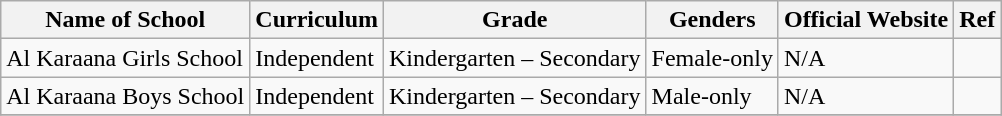<table class="wikitable">
<tr>
<th>Name of School</th>
<th>Curriculum</th>
<th>Grade</th>
<th>Genders</th>
<th>Official Website</th>
<th>Ref</th>
</tr>
<tr>
<td>Al Karaana Girls School</td>
<td>Independent</td>
<td>Kindergarten – Secondary</td>
<td>Female-only</td>
<td>N/A</td>
<td></td>
</tr>
<tr>
<td>Al Karaana Boys School</td>
<td>Independent</td>
<td>Kindergarten – Secondary</td>
<td>Male-only</td>
<td>N/A</td>
<td></td>
</tr>
<tr>
</tr>
</table>
